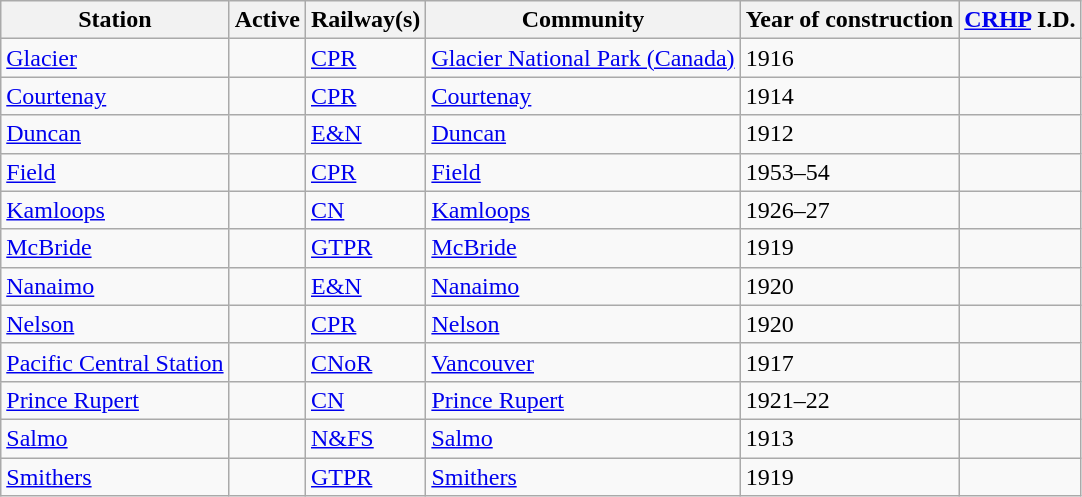<table class="wikitable sortable">
<tr>
<th>Station</th>
<th>Active</th>
<th>Railway(s)</th>
<th>Community</th>
<th>Year of construction</th>
<th><a href='#'>CRHP</a> I.D.</th>
</tr>
<tr>
<td><a href='#'>Glacier</a></td>
<td></td>
<td><a href='#'>CPR</a></td>
<td><a href='#'>Glacier National Park (Canada)</a></td>
<td>1916</td>
<td></td>
</tr>
<tr>
<td><a href='#'>Courtenay</a></td>
<td></td>
<td><a href='#'>CPR</a></td>
<td><a href='#'>Courtenay</a></td>
<td>1914</td>
<td></td>
</tr>
<tr>
<td><a href='#'>Duncan</a></td>
<td></td>
<td><a href='#'>E&N</a></td>
<td><a href='#'>Duncan</a></td>
<td>1912</td>
<td></td>
</tr>
<tr>
<td><a href='#'>Field</a></td>
<td></td>
<td><a href='#'>CPR</a></td>
<td><a href='#'>Field</a></td>
<td>1953–54</td>
<td></td>
</tr>
<tr>
<td><a href='#'>Kamloops</a></td>
<td></td>
<td><a href='#'>CN</a></td>
<td><a href='#'>Kamloops</a></td>
<td>1926–27</td>
<td></td>
</tr>
<tr>
<td><a href='#'>McBride</a></td>
<td></td>
<td><a href='#'>GTPR</a></td>
<td><a href='#'>McBride</a></td>
<td>1919</td>
<td></td>
</tr>
<tr>
<td><a href='#'>Nanaimo</a></td>
<td></td>
<td><a href='#'>E&N</a></td>
<td><a href='#'>Nanaimo</a></td>
<td>1920</td>
<td></td>
</tr>
<tr>
<td><a href='#'>Nelson</a></td>
<td></td>
<td><a href='#'>CPR</a></td>
<td><a href='#'>Nelson</a></td>
<td>1920</td>
<td></td>
</tr>
<tr>
<td><a href='#'>Pacific Central Station</a></td>
<td></td>
<td><a href='#'>CNoR</a></td>
<td><a href='#'>Vancouver</a></td>
<td>1917</td>
<td></td>
</tr>
<tr>
<td><a href='#'>Prince Rupert</a></td>
<td></td>
<td><a href='#'>CN</a></td>
<td><a href='#'>Prince Rupert</a></td>
<td>1921–22</td>
<td></td>
</tr>
<tr>
<td><a href='#'>Salmo</a></td>
<td></td>
<td><a href='#'>N&FS</a></td>
<td><a href='#'>Salmo</a></td>
<td>1913</td>
<td></td>
</tr>
<tr>
<td><a href='#'>Smithers</a></td>
<td></td>
<td><a href='#'>GTPR</a></td>
<td><a href='#'>Smithers</a></td>
<td>1919</td>
<td></td>
</tr>
</table>
